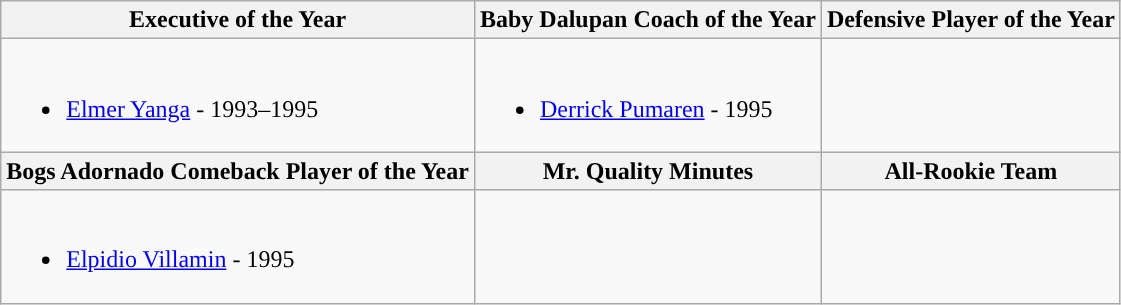<table class=wikitable>
<tr>
<th>Executive of the Year</th>
<th>Baby Dalupan Coach of the Year</th>
<th>Defensive Player of the Year</th>
</tr>
<tr>
<td valign="top"><br><ul><li><a href='#'>Elmer Yanga</a> - 1993–1995</li></ul></td>
<td valign="top"><br><ul><li><a href='#'>Derrick Pumaren</a> - 1995</li></ul></td>
<td valign="top"></td>
</tr>
<tr>
<th>Bogs Adornado Comeback Player of the Year</th>
<th>Mr. Quality Minutes</th>
<th>All-Rookie Team</th>
</tr>
<tr>
<td valign="top"><br><ul><li><a href='#'>Elpidio Villamin</a> - 1995</li></ul></td>
<td valign="top"></td>
<td valign="top"></td>
</tr>
</table>
